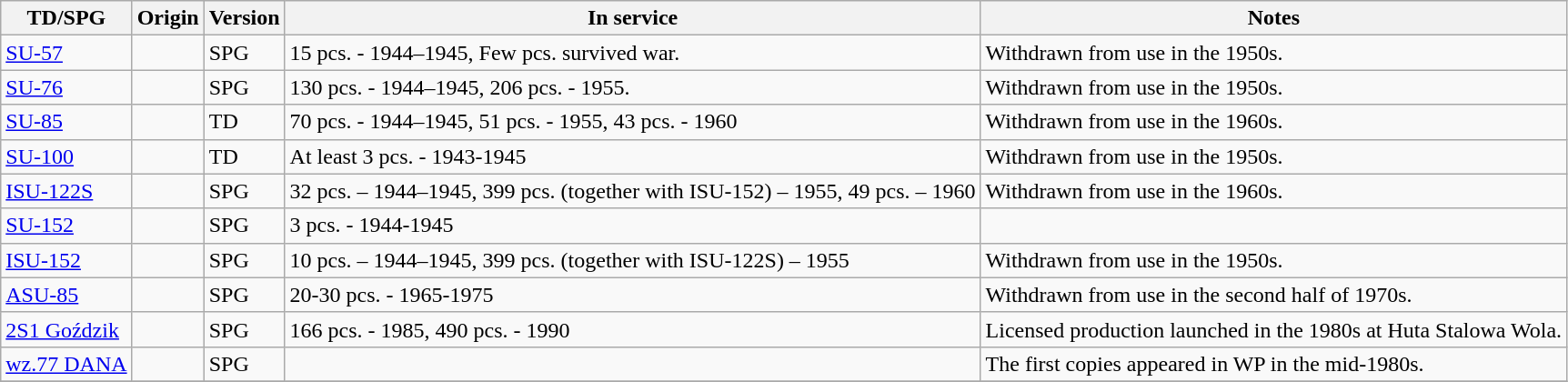<table class="wikitable">
<tr>
<th>TD/SPG</th>
<th>Origin</th>
<th>Version</th>
<th>In service</th>
<th>Notes</th>
</tr>
<tr>
<td><a href='#'>SU-57</a></td>
<td><br></td>
<td>SPG</td>
<td>15 pcs. - 1944–1945, Few pcs. survived war.</td>
<td>Withdrawn from use in the 1950s.</td>
</tr>
<tr>
<td><a href='#'>SU-76</a></td>
<td></td>
<td>SPG</td>
<td>130 pcs. - 1944–1945, 206 pcs. - 1955.</td>
<td>Withdrawn from use in the 1950s.</td>
</tr>
<tr>
<td><a href='#'>SU-85</a></td>
<td></td>
<td>TD</td>
<td>70 pcs. - 1944–1945, 51 pcs. - 1955, 43 pcs. - 1960</td>
<td>Withdrawn from use in the 1960s.</td>
</tr>
<tr>
<td><a href='#'>SU-100</a></td>
<td></td>
<td>TD</td>
<td>At least 3 pcs. - 1943-1945</td>
<td>Withdrawn from use in the 1950s.</td>
</tr>
<tr>
<td><a href='#'>ISU-122S</a></td>
<td></td>
<td>SPG</td>
<td>32 pcs. – 1944–1945, 399 pcs. (together with ISU-152) – 1955, 49 pcs. – 1960</td>
<td>Withdrawn from use in the 1960s.</td>
</tr>
<tr>
<td><a href='#'>SU-152</a></td>
<td></td>
<td>SPG</td>
<td>3 pcs. - 1944-1945</td>
<td></td>
</tr>
<tr>
<td><a href='#'>ISU-152</a></td>
<td></td>
<td>SPG</td>
<td>10 pcs. – 1944–1945, 399 pcs. (together with ISU-122S) – 1955</td>
<td>Withdrawn from use in the 1950s.</td>
</tr>
<tr>
<td><a href='#'>ASU-85</a></td>
<td></td>
<td>SPG</td>
<td>20-30 pcs. - 1965-1975</td>
<td>Withdrawn from use in the second half of 1970s.</td>
</tr>
<tr>
<td><a href='#'>2S1 Goździk</a></td>
<td><br></td>
<td>SPG</td>
<td>166 pcs. - 1985, 490 pcs. - 1990</td>
<td>Licensed production launched in the 1980s at Huta Stalowa Wola.</td>
</tr>
<tr>
<td><a href='#'>wz.77 DANA</a></td>
<td></td>
<td>SPG</td>
<td></td>
<td>The first copies appeared in WP in the mid-1980s.</td>
</tr>
<tr>
</tr>
</table>
